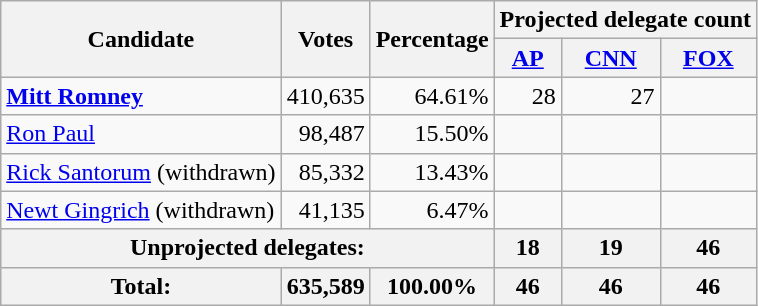<table class="wikitable" style="text-align:right;">
<tr>
<th rowspan="2">Candidate</th>
<th rowspan="2">Votes</th>
<th rowspan="2">Percentage</th>
<th colspan="3">Projected delegate count</th>
</tr>
<tr>
<th><a href='#'>AP</a></th>
<th><a href='#'>CNN</a><br></th>
<th><a href='#'>FOX</a><br></th>
</tr>
<tr>
<td style="text-align:left;"> <strong><a href='#'>Mitt Romney</a></strong></td>
<td>410,635</td>
<td>64.61%</td>
<td>28</td>
<td>27</td>
<td></td>
</tr>
<tr>
<td style="text-align:left;"><a href='#'>Ron Paul</a></td>
<td>98,487</td>
<td>15.50%</td>
<td></td>
<td></td>
<td></td>
</tr>
<tr>
<td style="text-align:left;"><a href='#'>Rick Santorum</a> (withdrawn)</td>
<td>85,332</td>
<td>13.43%</td>
<td></td>
<td></td>
<td></td>
</tr>
<tr>
<td style="text-align:left;"><a href='#'>Newt Gingrich</a> (withdrawn)</td>
<td>41,135</td>
<td>6.47%</td>
<td></td>
<td></td>
<td></td>
</tr>
<tr style="background:#eee;">
<th colspan="3">Unprojected delegates:</th>
<th>18</th>
<th>19</th>
<th>46</th>
</tr>
<tr style="background:#eee;">
<th>Total:</th>
<th>635,589</th>
<th>100.00%</th>
<th>46</th>
<th>46</th>
<th>46</th>
</tr>
</table>
